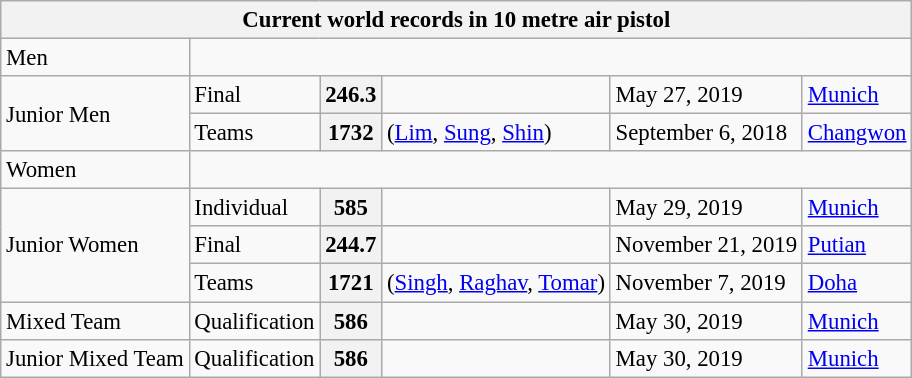<table class="wikitable" style="font-size: 95%">
<tr>
<th colspan=9>Current world records in 10 metre air pistol</th>
</tr>
<tr>
<td rowspan=3>Men<br></td>
</tr>
<tr>
</tr>
<tr>
</tr>
<tr>
<td rowspan=3>Junior Men<br></td>
</tr>
<tr>
<td>Final</td>
<th>246.3</th>
<td></td>
<td>May 27, 2019</td>
<td><a href='#'>Munich</a> </td>
</tr>
<tr>
<td>Teams</td>
<th>1732</th>
<td> (<a href='#'>Lim</a>, <a href='#'>Sung</a>, <a href='#'>Shin</a>)</td>
<td>September 6, 2018</td>
<td><a href='#'>Changwon</a> </td>
</tr>
<tr>
<td rowspan=3>Women<br></td>
</tr>
<tr>
</tr>
<tr>
</tr>
<tr>
<td rowspan=3>Junior Women</td>
<td>Individual</td>
<th>585</th>
<td></td>
<td>May 29, 2019</td>
<td><a href='#'>Munich</a> </td>
</tr>
<tr>
<td>Final</td>
<th>244.7</th>
<td></td>
<td>November 21, 2019</td>
<td><a href='#'>Putian</a> </td>
</tr>
<tr>
<td>Teams</td>
<th>1721</th>
<td> (<a href='#'>Singh</a>, <a href='#'>Raghav</a>, <a href='#'>Tomar</a>)</td>
<td>November 7, 2019</td>
<td><a href='#'>Doha</a> </td>
</tr>
<tr>
<td rowspan=1>Mixed Team</td>
<td>Qualification</td>
<th>586</th>
<td><br></td>
<td>May 30, 2019</td>
<td><a href='#'>Munich</a> </td>
</tr>
<tr>
<td rowspan=1>Junior Mixed Team</td>
<td>Qualification</td>
<th>586</th>
<td><br></td>
<td>May 30, 2019</td>
<td><a href='#'>Munich</a> </td>
</tr>
</table>
